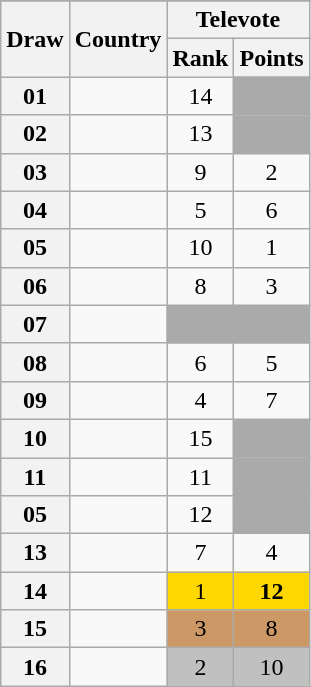<table class="sortable wikitable collapsible plainrowheaders" style="text-align:center;">
<tr>
</tr>
<tr>
<th scope="col" rowspan="2">Draw</th>
<th scope="col" rowspan="2">Country</th>
<th scope="col" colspan="2">Televote</th>
</tr>
<tr>
<th scope="col">Rank</th>
<th scope="col" class="unsortable">Points</th>
</tr>
<tr>
<th scope="row" style="text-align:center;">01</th>
<td style="text-align:left;"></td>
<td>14</td>
<td style="background:#AAAAAA;"></td>
</tr>
<tr>
<th scope="row" style="text-align:center;">02</th>
<td style="text-align:left;"></td>
<td>13</td>
<td style="background:#AAAAAA;"></td>
</tr>
<tr>
<th scope="row" style="text-align:center;">03</th>
<td style="text-align:left;"></td>
<td>9</td>
<td>2</td>
</tr>
<tr>
<th scope="row" style="text-align:center;">04</th>
<td style="text-align:left;"></td>
<td>5</td>
<td>6</td>
</tr>
<tr>
<th scope="row" style="text-align:center;">05</th>
<td style="text-align:left;"></td>
<td>10</td>
<td>1</td>
</tr>
<tr>
<th scope="row" style="text-align:center;">06</th>
<td style="text-align:left;"></td>
<td>8</td>
<td>3</td>
</tr>
<tr class="sortbottom">
<th scope="row" style="text-align:center;">07</th>
<td style="text-align:left;"></td>
<td style="background:#AAAAAA;"></td>
<td style="background:#AAAAAA;"></td>
</tr>
<tr>
<th scope="row" style="text-align:center;">08</th>
<td style="text-align:left;"></td>
<td>6</td>
<td>5</td>
</tr>
<tr>
<th scope="row" style="text-align:center;">09</th>
<td style="text-align:left;"></td>
<td>4</td>
<td>7</td>
</tr>
<tr>
<th scope="row" style="text-align:center;">10</th>
<td style="text-align:left;"></td>
<td>15</td>
<td style="background:#AAAAAA;"></td>
</tr>
<tr>
<th scope="row" style="text-align:center;">11</th>
<td style="text-align:left;"></td>
<td>11</td>
<td style="background:#AAAAAA;"></td>
</tr>
<tr>
<th scope="row" style="text-align:center;">05</th>
<td style="text-align:left;"></td>
<td>12</td>
<td style="background:#AAAAAA;"></td>
</tr>
<tr>
<th scope="row" style="text-align:center;">13</th>
<td style="text-align:left;"></td>
<td>7</td>
<td>4</td>
</tr>
<tr>
<th scope="row" style="text-align:center;">14</th>
<td style="text-align:left;"></td>
<td style="background:gold;">1</td>
<td style="background:gold;"><strong>12</strong></td>
</tr>
<tr>
<th scope="row" style="text-align:center;">15</th>
<td style="text-align:left;"></td>
<td style="background:#CC9966;">3</td>
<td style="background:#CC9966;">8</td>
</tr>
<tr>
<th scope="row" style="text-align:center;">16</th>
<td style="text-align:left;"></td>
<td style="background:silver;">2</td>
<td style="background:silver;">10</td>
</tr>
</table>
